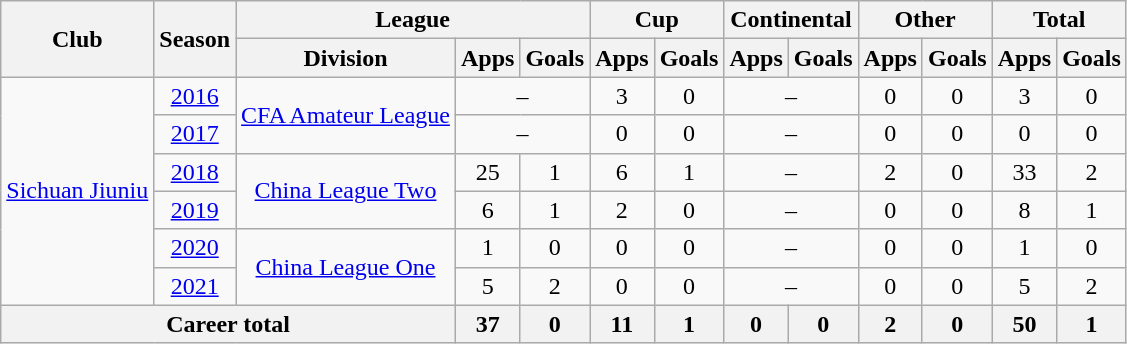<table class="wikitable" style="text-align: center">
<tr>
<th rowspan="2">Club</th>
<th rowspan="2">Season</th>
<th colspan="3">League</th>
<th colspan="2">Cup</th>
<th colspan="2">Continental</th>
<th colspan="2">Other</th>
<th colspan="2">Total</th>
</tr>
<tr>
<th>Division</th>
<th>Apps</th>
<th>Goals</th>
<th>Apps</th>
<th>Goals</th>
<th>Apps</th>
<th>Goals</th>
<th>Apps</th>
<th>Goals</th>
<th>Apps</th>
<th>Goals</th>
</tr>
<tr>
<td rowspan="6"><a href='#'>Sichuan Jiuniu</a></td>
<td><a href='#'>2016</a></td>
<td rowspan="2"><a href='#'>CFA Amateur League</a></td>
<td colspan="2">–</td>
<td>3</td>
<td>0</td>
<td colspan="2">–</td>
<td>0</td>
<td>0</td>
<td>3</td>
<td>0</td>
</tr>
<tr>
<td><a href='#'>2017</a></td>
<td colspan="2">–</td>
<td>0</td>
<td>0</td>
<td colspan="2">–</td>
<td>0</td>
<td>0</td>
<td>0</td>
<td>0</td>
</tr>
<tr>
<td><a href='#'>2018</a></td>
<td rowspan="2"><a href='#'>China League Two</a></td>
<td>25</td>
<td>1</td>
<td>6</td>
<td>1</td>
<td colspan="2">–</td>
<td>2</td>
<td>0</td>
<td>33</td>
<td>2</td>
</tr>
<tr>
<td><a href='#'>2019</a></td>
<td>6</td>
<td>1</td>
<td>2</td>
<td>0</td>
<td colspan="2">–</td>
<td>0</td>
<td>0</td>
<td>8</td>
<td>1</td>
</tr>
<tr>
<td><a href='#'>2020</a></td>
<td rowspan="2"><a href='#'>China League One</a></td>
<td>1</td>
<td>0</td>
<td>0</td>
<td>0</td>
<td colspan="2">–</td>
<td>0</td>
<td>0</td>
<td>1</td>
<td>0</td>
</tr>
<tr>
<td><a href='#'>2021</a></td>
<td>5</td>
<td>2</td>
<td>0</td>
<td>0</td>
<td colspan="2">–</td>
<td>0</td>
<td>0</td>
<td>5</td>
<td>2</td>
</tr>
<tr>
<th colspan=3>Career total</th>
<th>37</th>
<th>0</th>
<th>11</th>
<th>1</th>
<th>0</th>
<th>0</th>
<th>2</th>
<th>0</th>
<th>50</th>
<th>1</th>
</tr>
</table>
